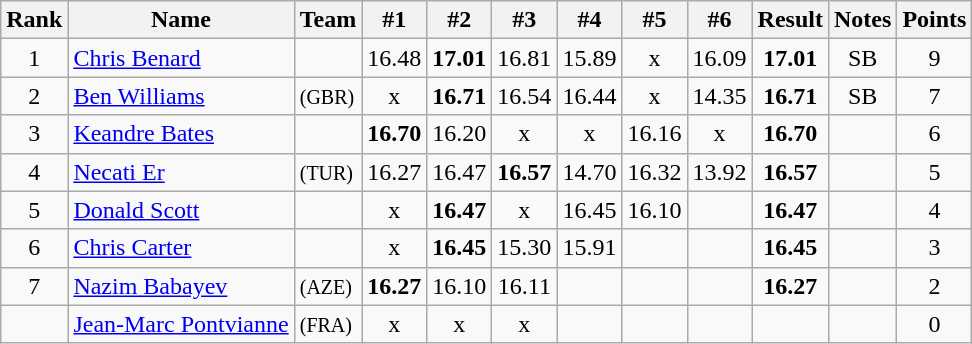<table class="wikitable sortable" style="text-align:center">
<tr>
<th>Rank</th>
<th>Name</th>
<th>Team</th>
<th>#1</th>
<th>#2</th>
<th>#3</th>
<th>#4</th>
<th>#5</th>
<th>#6</th>
<th>Result</th>
<th>Notes</th>
<th>Points</th>
</tr>
<tr>
<td>1</td>
<td align=left><a href='#'>Chris Benard</a></td>
<td align=left></td>
<td>16.48</td>
<td><strong>17.01</strong></td>
<td>16.81</td>
<td>15.89</td>
<td>x</td>
<td>16.09</td>
<td><strong>17.01</strong></td>
<td>SB</td>
<td>9</td>
</tr>
<tr>
<td>2</td>
<td align=left><a href='#'>Ben Williams</a></td>
<td align=left> <small>(GBR)</small></td>
<td>x</td>
<td><strong>16.71</strong></td>
<td>16.54</td>
<td>16.44</td>
<td>x</td>
<td>14.35</td>
<td><strong>16.71</strong></td>
<td>SB</td>
<td>7</td>
</tr>
<tr>
<td>3</td>
<td align=left><a href='#'>Keandre Bates</a></td>
<td align=left></td>
<td><strong>16.70</strong></td>
<td>16.20</td>
<td>x</td>
<td>x</td>
<td>16.16</td>
<td>x</td>
<td><strong>16.70</strong></td>
<td></td>
<td>6</td>
</tr>
<tr>
<td>4</td>
<td align=left><a href='#'>Necati Er</a></td>
<td align=left> <small>(TUR)</small></td>
<td>16.27</td>
<td>16.47</td>
<td><strong>16.57</strong></td>
<td>14.70</td>
<td>16.32</td>
<td>13.92</td>
<td><strong>16.57</strong></td>
<td></td>
<td>5</td>
</tr>
<tr>
<td>5</td>
<td align=left><a href='#'>Donald Scott</a></td>
<td align=left></td>
<td>x</td>
<td><strong>16.47</strong></td>
<td>x</td>
<td>16.45</td>
<td>16.10</td>
<td></td>
<td><strong>16.47</strong></td>
<td></td>
<td>4</td>
</tr>
<tr>
<td>6</td>
<td align=left><a href='#'>Chris Carter</a></td>
<td align=left></td>
<td>x</td>
<td><strong>16.45</strong></td>
<td>15.30</td>
<td>15.91</td>
<td></td>
<td></td>
<td><strong>16.45</strong></td>
<td></td>
<td>3</td>
</tr>
<tr>
<td>7</td>
<td align=left><a href='#'>Nazim Babayev</a></td>
<td align=left> <small>(AZE)</small></td>
<td><strong>16.27</strong></td>
<td>16.10</td>
<td>16.11</td>
<td></td>
<td></td>
<td></td>
<td><strong>16.27</strong></td>
<td></td>
<td>2</td>
</tr>
<tr>
<td></td>
<td align=left><a href='#'>Jean-Marc Pontvianne</a></td>
<td align=left> <small>(FRA)</small></td>
<td>x</td>
<td>x</td>
<td>x</td>
<td></td>
<td></td>
<td></td>
<td><strong></strong></td>
<td></td>
<td>0</td>
</tr>
</table>
